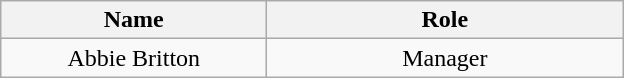<table class="wikitable" border="1">
<tr>
<th width="170">Name</th>
<th width="230">Role</th>
</tr>
<tr>
<td align="center">Abbie Britton</td>
<td align="center">Manager</td>
</tr>
</table>
